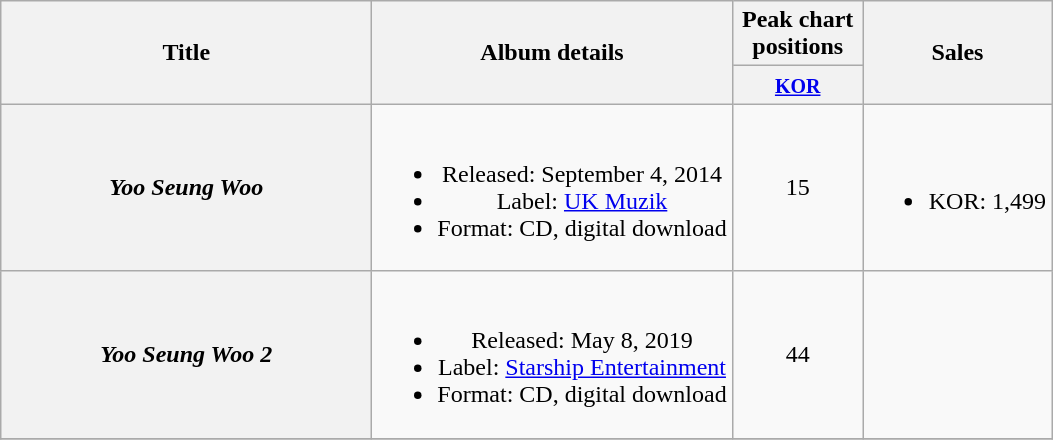<table class="wikitable plainrowheaders" style="text-align:center;">
<tr>
<th scope="col" rowspan="2" style="width:15em;">Title</th>
<th scope="col" rowspan="2">Album details</th>
<th scope="col" colspan="1" style="width:5em;">Peak chart positions</th>
<th scope="col" rowspan="2">Sales</th>
</tr>
<tr>
<th><small><a href='#'>KOR</a></small><br></th>
</tr>
<tr>
<th scope="row"><em>Yoo Seung Woo</em></th>
<td><br><ul><li>Released: September 4, 2014</li><li>Label: <a href='#'>UK Muzik</a></li><li>Format: CD, digital download</li></ul></td>
<td>15</td>
<td><br><ul><li>KOR: 1,499</li></ul></td>
</tr>
<tr>
<th scope="row"><em>Yoo Seung Woo 2</em></th>
<td><br><ul><li>Released: May 8, 2019</li><li>Label: <a href='#'>Starship Entertainment</a></li><li>Format: CD, digital download</li></ul></td>
<td>44</td>
<td></td>
</tr>
<tr>
</tr>
</table>
